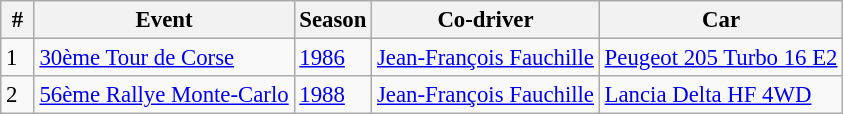<table class="wikitable" style="font-size: 95%;">
<tr>
<th> # </th>
<th>Event</th>
<th>Season</th>
<th>Co-driver</th>
<th>Car</th>
</tr>
<tr>
<td>1</td>
<td> <a href='#'>30ème Tour de Corse</a></td>
<td><a href='#'>1986</a></td>
<td><a href='#'>Jean-François Fauchille</a></td>
<td><a href='#'>Peugeot 205 Turbo 16 E2</a></td>
</tr>
<tr>
<td>2</td>
<td> <a href='#'>56ème Rallye Monte-Carlo</a></td>
<td><a href='#'>1988</a></td>
<td><a href='#'>Jean-François Fauchille</a></td>
<td><a href='#'>Lancia Delta HF 4WD</a></td>
</tr>
</table>
